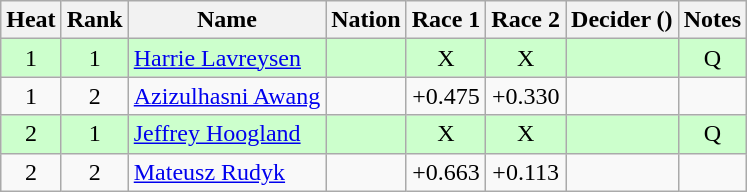<table class="wikitable sortable" style="text-align:center">
<tr>
<th>Heat</th>
<th>Rank</th>
<th>Name</th>
<th>Nation</th>
<th>Race 1</th>
<th>Race 2</th>
<th>Decider ()</th>
<th>Notes</th>
</tr>
<tr bgcolor=ccffcc>
<td>1</td>
<td>1</td>
<td align=left><a href='#'>Harrie Lavreysen</a></td>
<td align=left></td>
<td>X</td>
<td>X</td>
<td></td>
<td>Q</td>
</tr>
<tr>
<td>1</td>
<td>2</td>
<td align=left><a href='#'>Azizulhasni Awang</a></td>
<td align=left></td>
<td>+0.475</td>
<td>+0.330</td>
<td></td>
<td></td>
</tr>
<tr bgcolor=ccffcc>
<td>2</td>
<td>1</td>
<td align=left><a href='#'>Jeffrey Hoogland</a></td>
<td align=left></td>
<td>X</td>
<td>X</td>
<td></td>
<td>Q</td>
</tr>
<tr>
<td>2</td>
<td>2</td>
<td align=left><a href='#'>Mateusz Rudyk</a></td>
<td align=left></td>
<td>+0.663</td>
<td>+0.113</td>
<td></td>
<td></td>
</tr>
</table>
